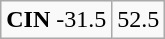<table class="wikitable" style="margin-right: auto; margin-right: auto; border: none;">
<tr align="center">
</tr>
<tr align="center">
<td><strong>CIN</strong> -31.5</td>
<td>52.5</td>
</tr>
</table>
